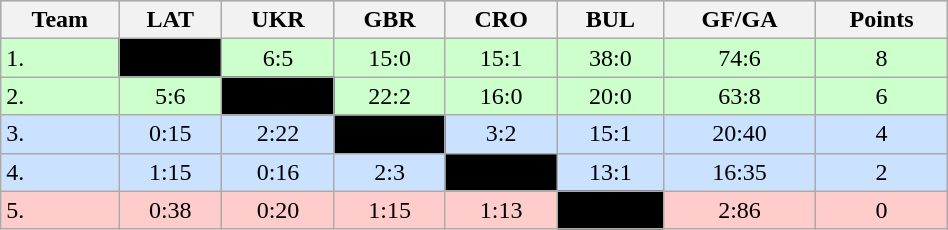<table class="wikitable" bgcolor="#EFEFFF" width="50%">
<tr bgcolor="#BCD2EE">
<th>Team</th>
<th>LAT</th>
<th>UKR</th>
<th>GBR</th>
<th>CRO</th>
<th>BUL</th>
<th>GF/GA</th>
<th>Points</th>
</tr>
<tr bgcolor="#ccffcc" align="center">
<td align="left">1. </td>
<td style="background:#000000;"></td>
<td>6:5</td>
<td>15:0</td>
<td>15:1</td>
<td>38:0</td>
<td>74:6</td>
<td>8</td>
</tr>
<tr bgcolor="#ccffcc" align="center">
<td align="left">2. </td>
<td>5:6</td>
<td style="background:#000000;"></td>
<td>22:2</td>
<td>16:0</td>
<td>20:0</td>
<td>63:8</td>
<td>6</td>
</tr>
<tr bgcolor="#CAE1FF" align="center">
<td align="left">3. </td>
<td>0:15</td>
<td>2:22</td>
<td style="background:#000000;"></td>
<td>3:2</td>
<td>15:1</td>
<td>20:40</td>
<td>4</td>
</tr>
<tr bgcolor="#CAE1FF" align="center">
<td align="left">4. </td>
<td>1:15</td>
<td>0:16</td>
<td>2:3</td>
<td style="background:#000000;"></td>
<td>13:1</td>
<td>16:35</td>
<td>2</td>
</tr>
<tr bgcolor="#ffcccc" align="center">
<td align="left">5. </td>
<td>0:38</td>
<td>0:20</td>
<td>1:15</td>
<td>1:13</td>
<td style="background:#000000;"></td>
<td>2:86</td>
<td>0</td>
</tr>
</table>
